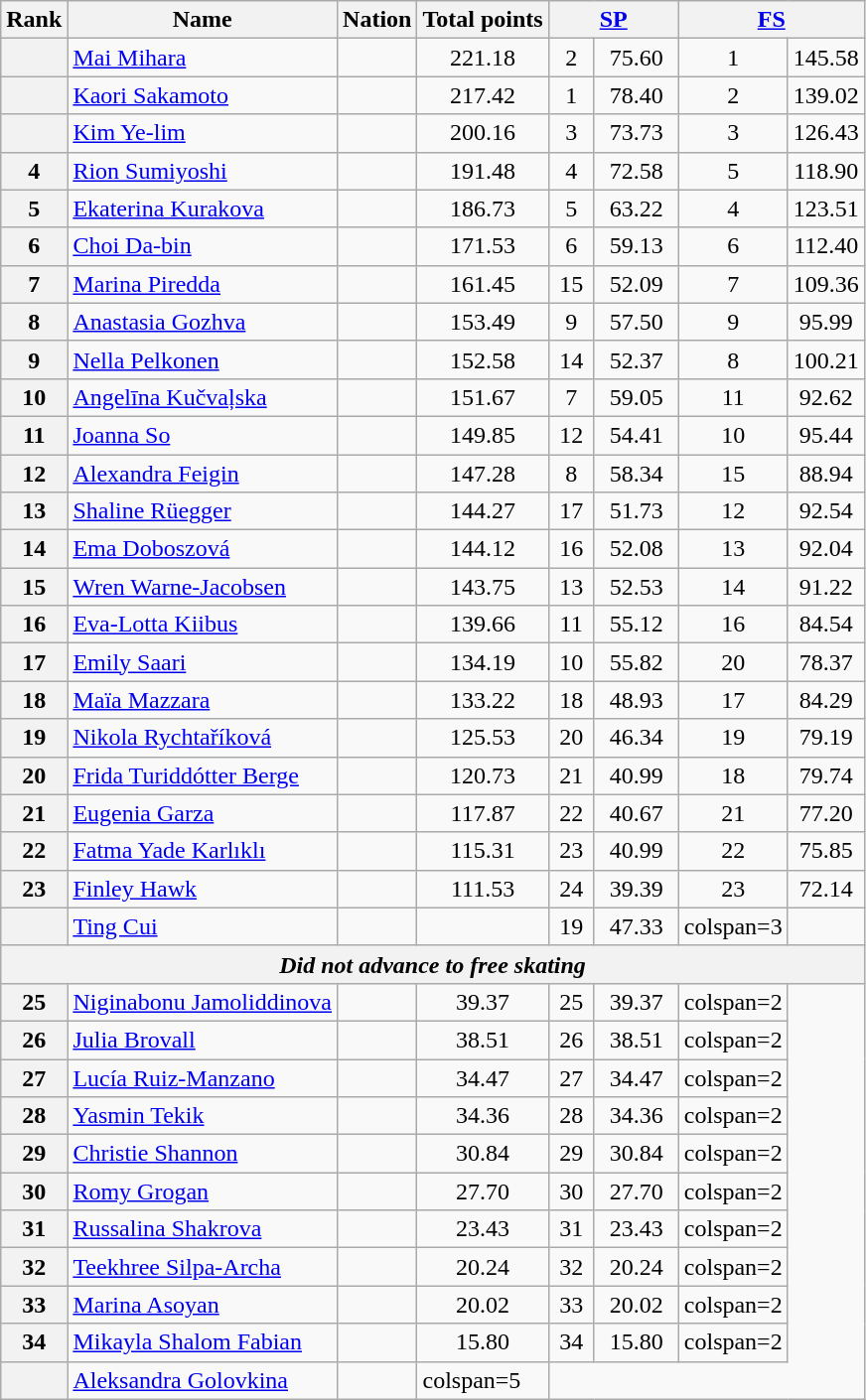<table class="wikitable sortable">
<tr>
<th>Rank</th>
<th>Name</th>
<th>Nation</th>
<th>Total points</th>
<th colspan="2" width="80px"><a href='#'>SP</a></th>
<th colspan="2" width="80px"><a href='#'>FS</a></th>
</tr>
<tr>
<th align="center"></th>
<td><a href='#'>Mai Mihara</a></td>
<td></td>
<td align="center">221.18</td>
<td align="center">2</td>
<td align="center">75.60</td>
<td align="center">1</td>
<td align="center">145.58</td>
</tr>
<tr>
<th align="center"></th>
<td><a href='#'>Kaori Sakamoto</a></td>
<td></td>
<td align="center">217.42</td>
<td align="center">1</td>
<td align="center">78.40</td>
<td align="center">2</td>
<td align="center">139.02</td>
</tr>
<tr>
<th align="center"></th>
<td><a href='#'>Kim Ye-lim</a></td>
<td></td>
<td align="center">200.16</td>
<td align="center">3</td>
<td align="center">73.73</td>
<td align="center">3</td>
<td align="center">126.43</td>
</tr>
<tr>
<th>4</th>
<td><a href='#'>Rion Sumiyoshi</a></td>
<td></td>
<td align="center">191.48</td>
<td align="center">4</td>
<td align="center">72.58</td>
<td align="center">5</td>
<td align="center">118.90</td>
</tr>
<tr>
<th>5</th>
<td><a href='#'>Ekaterina Kurakova</a></td>
<td></td>
<td align="center">186.73</td>
<td align="center">5</td>
<td align="center">63.22</td>
<td align="center">4</td>
<td align="center">123.51</td>
</tr>
<tr>
<th>6</th>
<td><a href='#'>Choi Da-bin</a></td>
<td></td>
<td align="center">171.53</td>
<td align="center">6</td>
<td align="center">59.13</td>
<td align="center">6</td>
<td align="center">112.40</td>
</tr>
<tr>
<th>7</th>
<td><a href='#'>Marina Piredda</a></td>
<td></td>
<td align="center">161.45</td>
<td align="center">15</td>
<td align="center">52.09</td>
<td align="center">7</td>
<td align="center">109.36</td>
</tr>
<tr>
<th>8</th>
<td><a href='#'>Anastasia Gozhva</a></td>
<td></td>
<td align="center">153.49</td>
<td align="center">9</td>
<td align="center">57.50</td>
<td align="center">9</td>
<td align="center">95.99</td>
</tr>
<tr>
<th>9</th>
<td><a href='#'>Nella Pelkonen</a></td>
<td></td>
<td align="center">152.58</td>
<td align="center">14</td>
<td align="center">52.37</td>
<td align="center">8</td>
<td align="center">100.21</td>
</tr>
<tr>
<th>10</th>
<td><a href='#'>Angelīna Kučvaļska</a></td>
<td></td>
<td align="center">151.67</td>
<td align="center">7</td>
<td align="center">59.05</td>
<td align="center">11</td>
<td align="center">92.62</td>
</tr>
<tr>
<th>11</th>
<td><a href='#'>Joanna So</a></td>
<td></td>
<td align="center">149.85</td>
<td align="center">12</td>
<td align="center">54.41</td>
<td align="center">10</td>
<td align="center">95.44</td>
</tr>
<tr>
<th>12</th>
<td><a href='#'>Alexandra Feigin</a></td>
<td></td>
<td align="center">147.28</td>
<td align="center">8</td>
<td align="center">58.34</td>
<td align="center">15</td>
<td align="center">88.94</td>
</tr>
<tr>
<th>13</th>
<td><a href='#'>Shaline Rüegger</a></td>
<td></td>
<td align="center">144.27</td>
<td align="center">17</td>
<td align="center">51.73</td>
<td align="center">12</td>
<td align="center">92.54</td>
</tr>
<tr>
<th>14</th>
<td><a href='#'>Ema Doboszová</a></td>
<td></td>
<td align="center">144.12</td>
<td align="center">16</td>
<td align="center">52.08</td>
<td align="center">13</td>
<td align="center">92.04</td>
</tr>
<tr>
<th>15</th>
<td><a href='#'>Wren Warne-Jacobsen</a></td>
<td></td>
<td align="center">143.75</td>
<td align="center">13</td>
<td align="center">52.53</td>
<td align="center">14</td>
<td align="center">91.22</td>
</tr>
<tr>
<th>16</th>
<td><a href='#'>Eva-Lotta Kiibus</a></td>
<td></td>
<td align="center">139.66</td>
<td align="center">11</td>
<td align="center">55.12</td>
<td align="center">16</td>
<td align="center">84.54</td>
</tr>
<tr>
<th>17</th>
<td><a href='#'>Emily Saari</a></td>
<td></td>
<td align="center">134.19</td>
<td align="center">10</td>
<td align="center">55.82</td>
<td align="center">20</td>
<td align="center">78.37</td>
</tr>
<tr>
<th>18</th>
<td><a href='#'>Maïa Mazzara</a></td>
<td></td>
<td align="center">133.22</td>
<td align="center">18</td>
<td align="center">48.93</td>
<td align="center">17</td>
<td align="center">84.29</td>
</tr>
<tr>
<th>19</th>
<td><a href='#'>Nikola Rychtaříková</a></td>
<td></td>
<td align="center">125.53</td>
<td align="center">20</td>
<td align="center">46.34</td>
<td align="center">19</td>
<td align="center">79.19</td>
</tr>
<tr>
<th>20</th>
<td><a href='#'>Frida Turiddótter Berge</a></td>
<td></td>
<td align="center">120.73</td>
<td align="center">21</td>
<td align="center">40.99</td>
<td align="center">18</td>
<td align="center">79.74</td>
</tr>
<tr>
<th>21</th>
<td><a href='#'>Eugenia Garza</a></td>
<td></td>
<td align="center">117.87</td>
<td align="center">22</td>
<td align="center">40.67</td>
<td align="center">21</td>
<td align="center">77.20</td>
</tr>
<tr>
<th>22</th>
<td><a href='#'>Fatma Yade Karlıklı</a></td>
<td></td>
<td align="center">115.31</td>
<td align="center">23</td>
<td align="center">40.99</td>
<td align="center">22</td>
<td align="center">75.85</td>
</tr>
<tr>
<th>23</th>
<td><a href='#'>Finley Hawk</a></td>
<td></td>
<td align="center">111.53</td>
<td align="center">24</td>
<td align="center">39.39</td>
<td align="center">23</td>
<td align="center">72.14</td>
</tr>
<tr>
<th></th>
<td><a href='#'>Ting Cui</a></td>
<td></td>
<td></td>
<td align="center">19</td>
<td align="center">47.33</td>
<td>colspan=3 </td>
</tr>
<tr>
<th colspan=8><em>Did not advance to free skating</em></th>
</tr>
<tr>
<th>25</th>
<td><a href='#'>Niginabonu Jamoliddinova</a></td>
<td></td>
<td align="center">39.37</td>
<td align="center">25</td>
<td align="center">39.37</td>
<td>colspan=2 </td>
</tr>
<tr>
<th>26</th>
<td><a href='#'>Julia Brovall</a></td>
<td></td>
<td align="center">38.51</td>
<td align="center">26</td>
<td align="center">38.51</td>
<td>colspan=2 </td>
</tr>
<tr>
<th>27</th>
<td><a href='#'>Lucía Ruiz-Manzano</a></td>
<td></td>
<td align="center">34.47</td>
<td align="center">27</td>
<td align="center">34.47</td>
<td>colspan=2 </td>
</tr>
<tr>
<th>28</th>
<td><a href='#'>Yasmin Tekik</a></td>
<td></td>
<td align="center">34.36</td>
<td align="center">28</td>
<td align="center">34.36</td>
<td>colspan=2 </td>
</tr>
<tr>
<th>29</th>
<td><a href='#'>Christie Shannon</a></td>
<td></td>
<td align="center">30.84</td>
<td align="center">29</td>
<td align="center">30.84</td>
<td>colspan=2 </td>
</tr>
<tr>
<th>30</th>
<td><a href='#'>Romy Grogan</a></td>
<td></td>
<td align="center">27.70</td>
<td align="center">30</td>
<td align="center">27.70</td>
<td>colspan=2 </td>
</tr>
<tr>
<th>31</th>
<td><a href='#'>Russalina Shakrova</a></td>
<td></td>
<td align="center">23.43</td>
<td align="center">31</td>
<td align="center">23.43</td>
<td>colspan=2 </td>
</tr>
<tr>
<th>32</th>
<td><a href='#'>Teekhree Silpa-Archa</a></td>
<td></td>
<td align="center">20.24</td>
<td align="center">32</td>
<td align="center">20.24</td>
<td>colspan=2 </td>
</tr>
<tr>
<th>33</th>
<td><a href='#'>Marina Asoyan</a></td>
<td></td>
<td align="center">20.02</td>
<td align="center">33</td>
<td align="center">20.02</td>
<td>colspan=2 </td>
</tr>
<tr>
<th>34</th>
<td><a href='#'>Mikayla Shalom Fabian</a></td>
<td></td>
<td align="center">15.80</td>
<td align="center">34</td>
<td align="center">15.80</td>
<td>colspan=2 </td>
</tr>
<tr>
<th></th>
<td><a href='#'>Aleksandra Golovkina</a></td>
<td></td>
<td>colspan=5 </td>
</tr>
</table>
